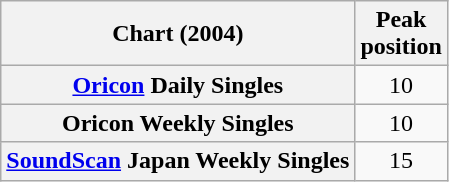<table class="wikitable sortable plainrowheaders">
<tr>
<th scope="col">Chart (2004)</th>
<th scope="col">Peak<br>position</th>
</tr>
<tr>
<th scope="row"><a href='#'>Oricon</a> Daily Singles</th>
<td align="center">10</td>
</tr>
<tr>
<th scope="row">Oricon Weekly Singles</th>
<td align="center">10</td>
</tr>
<tr>
<th scope="row"><a href='#'>SoundScan</a> Japan Weekly Singles</th>
<td align="center">15</td>
</tr>
</table>
